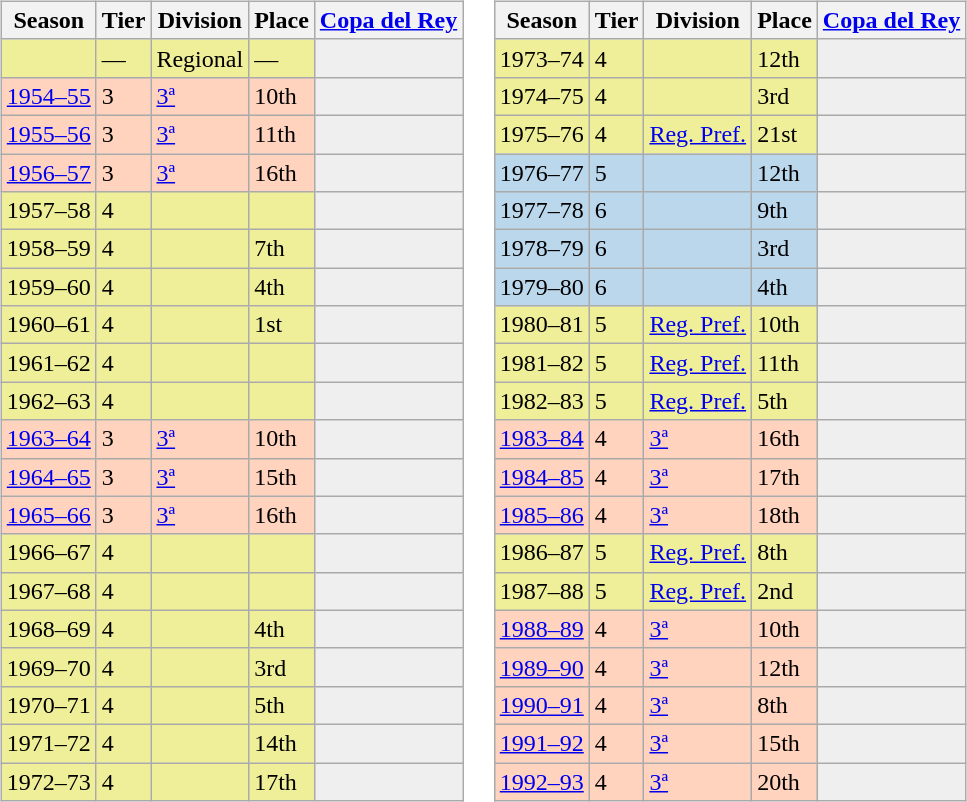<table>
<tr>
<td valign="top" width=0%><br><table class="wikitable">
<tr style="background:#f0f6fa;">
<th>Season</th>
<th>Tier</th>
<th>Division</th>
<th>Place</th>
<th><a href='#'>Copa del Rey</a></th>
</tr>
<tr>
<td style="background:#EFEF99;"></td>
<td style="background:#EFEF99;">—</td>
<td style="background:#EFEF99;">Regional</td>
<td style="background:#EFEF99;">—</td>
<th style="background:#efefef;"></th>
</tr>
<tr>
<td style="background:#FFD3BD;"><a href='#'>1954–55</a></td>
<td style="background:#FFD3BD;">3</td>
<td style="background:#FFD3BD;"><a href='#'>3ª</a></td>
<td style="background:#FFD3BD;">10th</td>
<th style="background:#efefef;"></th>
</tr>
<tr>
<td style="background:#FFD3BD;"><a href='#'>1955–56</a></td>
<td style="background:#FFD3BD;">3</td>
<td style="background:#FFD3BD;"><a href='#'>3ª</a></td>
<td style="background:#FFD3BD;">11th</td>
<th style="background:#efefef;"></th>
</tr>
<tr>
<td style="background:#FFD3BD;"><a href='#'>1956–57</a></td>
<td style="background:#FFD3BD;">3</td>
<td style="background:#FFD3BD;"><a href='#'>3ª</a></td>
<td style="background:#FFD3BD;">16th</td>
<th style="background:#efefef;"></th>
</tr>
<tr>
<td style="background:#EFEF99;">1957–58</td>
<td style="background:#EFEF99;">4</td>
<td style="background:#EFEF99;"></td>
<td style="background:#EFEF99;"></td>
<th style="background:#efefef;"></th>
</tr>
<tr>
<td style="background:#EFEF99;">1958–59</td>
<td style="background:#EFEF99;">4</td>
<td style="background:#EFEF99;"></td>
<td style="background:#EFEF99;">7th</td>
<th style="background:#efefef;"></th>
</tr>
<tr>
<td style="background:#EFEF99;">1959–60</td>
<td style="background:#EFEF99;">4</td>
<td style="background:#EFEF99;"></td>
<td style="background:#EFEF99;">4th</td>
<th style="background:#efefef;"></th>
</tr>
<tr>
<td style="background:#EFEF99;">1960–61</td>
<td style="background:#EFEF99;">4</td>
<td style="background:#EFEF99;"></td>
<td style="background:#EFEF99;">1st</td>
<th style="background:#efefef;"></th>
</tr>
<tr>
<td style="background:#EFEF99;">1961–62</td>
<td style="background:#EFEF99;">4</td>
<td style="background:#EFEF99;"></td>
<td style="background:#EFEF99;"></td>
<th style="background:#efefef;"></th>
</tr>
<tr>
<td style="background:#EFEF99;">1962–63</td>
<td style="background:#EFEF99;">4</td>
<td style="background:#EFEF99;"></td>
<td style="background:#EFEF99;"></td>
<th style="background:#efefef;"></th>
</tr>
<tr>
<td style="background:#FFD3BD;"><a href='#'>1963–64</a></td>
<td style="background:#FFD3BD;">3</td>
<td style="background:#FFD3BD;"><a href='#'>3ª</a></td>
<td style="background:#FFD3BD;">10th</td>
<th style="background:#efefef;"></th>
</tr>
<tr>
<td style="background:#FFD3BD;"><a href='#'>1964–65</a></td>
<td style="background:#FFD3BD;">3</td>
<td style="background:#FFD3BD;"><a href='#'>3ª</a></td>
<td style="background:#FFD3BD;">15th</td>
<th style="background:#efefef;"></th>
</tr>
<tr>
<td style="background:#FFD3BD;"><a href='#'>1965–66</a></td>
<td style="background:#FFD3BD;">3</td>
<td style="background:#FFD3BD;"><a href='#'>3ª</a></td>
<td style="background:#FFD3BD;">16th</td>
<th style="background:#efefef;"></th>
</tr>
<tr>
<td style="background:#EFEF99;">1966–67</td>
<td style="background:#EFEF99;">4</td>
<td style="background:#EFEF99;"></td>
<td style="background:#EFEF99;"></td>
<th style="background:#efefef;"></th>
</tr>
<tr>
<td style="background:#EFEF99;">1967–68</td>
<td style="background:#EFEF99;">4</td>
<td style="background:#EFEF99;"></td>
<td style="background:#EFEF99;"></td>
<th style="background:#efefef;"></th>
</tr>
<tr>
<td style="background:#EFEF99;">1968–69</td>
<td style="background:#EFEF99;">4</td>
<td style="background:#EFEF99;"></td>
<td style="background:#EFEF99;">4th</td>
<th style="background:#efefef;"></th>
</tr>
<tr>
<td style="background:#EFEF99;">1969–70</td>
<td style="background:#EFEF99;">4</td>
<td style="background:#EFEF99;"></td>
<td style="background:#EFEF99;">3rd</td>
<th style="background:#efefef;"></th>
</tr>
<tr>
<td style="background:#EFEF99;">1970–71</td>
<td style="background:#EFEF99;">4</td>
<td style="background:#EFEF99;"></td>
<td style="background:#EFEF99;">5th</td>
<th style="background:#efefef;"></th>
</tr>
<tr>
<td style="background:#EFEF99;">1971–72</td>
<td style="background:#EFEF99;">4</td>
<td style="background:#EFEF99;"></td>
<td style="background:#EFEF99;">14th</td>
<th style="background:#efefef;"></th>
</tr>
<tr>
<td style="background:#EFEF99;">1972–73</td>
<td style="background:#EFEF99;">4</td>
<td style="background:#EFEF99;"></td>
<td style="background:#EFEF99;">17th</td>
<th style="background:#efefef;"></th>
</tr>
</table>
</td>
<td valign="top" width=0%><br><table class="wikitable">
<tr style="background:#f0f6fa;">
<th>Season</th>
<th>Tier</th>
<th>Division</th>
<th>Place</th>
<th><a href='#'>Copa del Rey</a></th>
</tr>
<tr>
<td style="background:#EFEF99;">1973–74</td>
<td style="background:#EFEF99;">4</td>
<td style="background:#EFEF99;"></td>
<td style="background:#EFEF99;">12th</td>
<th style="background:#efefef;"></th>
</tr>
<tr>
<td style="background:#EFEF99;">1974–75</td>
<td style="background:#EFEF99;">4</td>
<td style="background:#EFEF99;"></td>
<td style="background:#EFEF99;">3rd</td>
<th style="background:#efefef;"></th>
</tr>
<tr>
<td style="background:#EFEF99;">1975–76</td>
<td style="background:#EFEF99;">4</td>
<td style="background:#EFEF99;"><a href='#'>Reg. Pref.</a></td>
<td style="background:#EFEF99;">21st</td>
<th style="background:#efefef;"></th>
</tr>
<tr>
<td style="background:#BBD7EC;">1976–77</td>
<td style="background:#BBD7EC;">5</td>
<td style="background:#BBD7EC;"></td>
<td style="background:#BBD7EC;">12th</td>
<th style="background:#efefef;"></th>
</tr>
<tr>
<td style="background:#BBD7EC;">1977–78</td>
<td style="background:#BBD7EC;">6</td>
<td style="background:#BBD7EC;"></td>
<td style="background:#BBD7EC;">9th</td>
<th style="background:#efefef;"></th>
</tr>
<tr>
<td style="background:#BBD7EC;">1978–79</td>
<td style="background:#BBD7EC;">6</td>
<td style="background:#BBD7EC;"></td>
<td style="background:#BBD7EC;">3rd</td>
<th style="background:#efefef;"></th>
</tr>
<tr>
<td style="background:#BBD7EC;">1979–80</td>
<td style="background:#BBD7EC;">6</td>
<td style="background:#BBD7EC;"></td>
<td style="background:#BBD7EC;">4th</td>
<th style="background:#efefef;"></th>
</tr>
<tr>
<td style="background:#EFEF99;">1980–81</td>
<td style="background:#EFEF99;">5</td>
<td style="background:#EFEF99;"><a href='#'>Reg. Pref.</a></td>
<td style="background:#EFEF99;">10th</td>
<th style="background:#efefef;"></th>
</tr>
<tr>
<td style="background:#EFEF99;">1981–82</td>
<td style="background:#EFEF99;">5</td>
<td style="background:#EFEF99;"><a href='#'>Reg. Pref.</a></td>
<td style="background:#EFEF99;">11th</td>
<th style="background:#efefef;"></th>
</tr>
<tr>
<td style="background:#EFEF99;">1982–83</td>
<td style="background:#EFEF99;">5</td>
<td style="background:#EFEF99;"><a href='#'>Reg. Pref.</a></td>
<td style="background:#EFEF99;">5th</td>
<th style="background:#efefef;"></th>
</tr>
<tr>
<td style="background:#FFD3BD;"><a href='#'>1983–84</a></td>
<td style="background:#FFD3BD;">4</td>
<td style="background:#FFD3BD;"><a href='#'>3ª</a></td>
<td style="background:#FFD3BD;">16th</td>
<th style="background:#efefef;"></th>
</tr>
<tr>
<td style="background:#FFD3BD;"><a href='#'>1984–85</a></td>
<td style="background:#FFD3BD;">4</td>
<td style="background:#FFD3BD;"><a href='#'>3ª</a></td>
<td style="background:#FFD3BD;">17th</td>
<th style="background:#efefef;"></th>
</tr>
<tr>
<td style="background:#FFD3BD;"><a href='#'>1985–86</a></td>
<td style="background:#FFD3BD;">4</td>
<td style="background:#FFD3BD;"><a href='#'>3ª</a></td>
<td style="background:#FFD3BD;">18th</td>
<th style="background:#efefef;"></th>
</tr>
<tr>
<td style="background:#EFEF99;">1986–87</td>
<td style="background:#EFEF99;">5</td>
<td style="background:#EFEF99;"><a href='#'>Reg. Pref.</a></td>
<td style="background:#EFEF99;">8th</td>
<th style="background:#efefef;"></th>
</tr>
<tr>
<td style="background:#EFEF99;">1987–88</td>
<td style="background:#EFEF99;">5</td>
<td style="background:#EFEF99;"><a href='#'>Reg. Pref.</a></td>
<td style="background:#EFEF99;">2nd</td>
<th style="background:#efefef;"></th>
</tr>
<tr>
<td style="background:#FFD3BD;"><a href='#'>1988–89</a></td>
<td style="background:#FFD3BD;">4</td>
<td style="background:#FFD3BD;"><a href='#'>3ª</a></td>
<td style="background:#FFD3BD;">10th</td>
<th style="background:#efefef;"></th>
</tr>
<tr>
<td style="background:#FFD3BD;"><a href='#'>1989–90</a></td>
<td style="background:#FFD3BD;">4</td>
<td style="background:#FFD3BD;"><a href='#'>3ª</a></td>
<td style="background:#FFD3BD;">12th</td>
<th style="background:#efefef;"></th>
</tr>
<tr>
<td style="background:#FFD3BD;"><a href='#'>1990–91</a></td>
<td style="background:#FFD3BD;">4</td>
<td style="background:#FFD3BD;"><a href='#'>3ª</a></td>
<td style="background:#FFD3BD;">8th</td>
<th style="background:#efefef;"></th>
</tr>
<tr>
<td style="background:#FFD3BD;"><a href='#'>1991–92</a></td>
<td style="background:#FFD3BD;">4</td>
<td style="background:#FFD3BD;"><a href='#'>3ª</a></td>
<td style="background:#FFD3BD;">15th</td>
<th style="background:#efefef;"></th>
</tr>
<tr>
<td style="background:#FFD3BD;"><a href='#'>1992–93</a></td>
<td style="background:#FFD3BD;">4</td>
<td style="background:#FFD3BD;"><a href='#'>3ª</a></td>
<td style="background:#FFD3BD;">20th</td>
<th style="background:#efefef;"></th>
</tr>
</table>
</td>
</tr>
</table>
